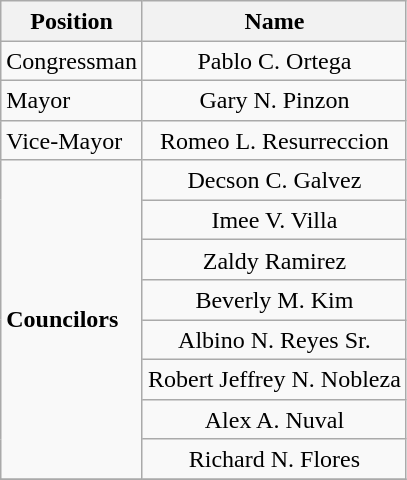<table class="wikitable" style="line-height:1.20em; font-size:100%;">
<tr>
<th>Position</th>
<th>Name</th>
</tr>
<tr>
<td>Congressman</td>
<td style="text-align:center;">Pablo C. Ortega</td>
</tr>
<tr>
<td>Mayor</td>
<td style="text-align:center;">Gary N. Pinzon</td>
</tr>
<tr>
<td>Vice-Mayor</td>
<td style="text-align:center;">Romeo L. Resurreccion</td>
</tr>
<tr>
<td rowspan=8><strong>Councilors</strong></td>
<td style="text-align:center;">Decson C. Galvez</td>
</tr>
<tr>
<td style="text-align:center;">Imee V. Villa</td>
</tr>
<tr>
<td style="text-align:center;">Zaldy Ramirez</td>
</tr>
<tr>
<td style="text-align:center;">Beverly M. Kim</td>
</tr>
<tr>
<td style="text-align:center;">Albino N. Reyes Sr.</td>
</tr>
<tr>
<td style="text-align:center;">Robert Jeffrey N. Nobleza</td>
</tr>
<tr>
<td style="text-align:center;">Alex A. Nuval</td>
</tr>
<tr>
<td style="text-align:center;">Richard N. Flores</td>
</tr>
<tr>
</tr>
</table>
